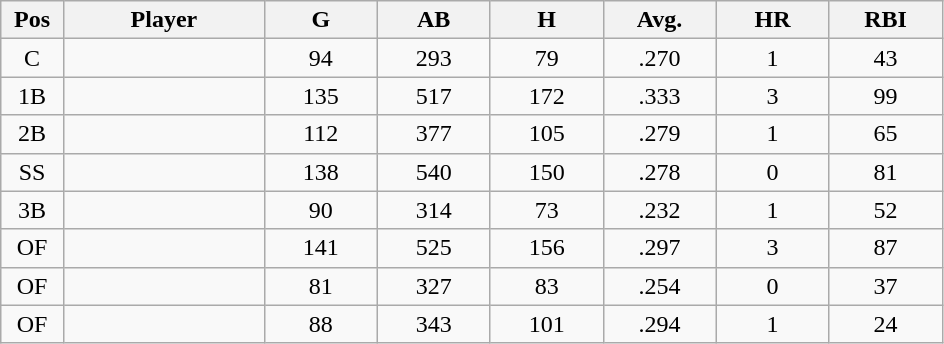<table class="wikitable sortable">
<tr>
<th bgcolor="#DDDDFF" width="5%">Pos</th>
<th bgcolor="#DDDDFF" width="16%">Player</th>
<th bgcolor="#DDDDFF" width="9%">G</th>
<th bgcolor="#DDDDFF" width="9%">AB</th>
<th bgcolor="#DDDDFF" width="9%">H</th>
<th bgcolor="#DDDDFF" width="9%">Avg.</th>
<th bgcolor="#DDDDFF" width="9%">HR</th>
<th bgcolor="#DDDDFF" width="9%">RBI</th>
</tr>
<tr align="center">
<td>C</td>
<td></td>
<td>94</td>
<td>293</td>
<td>79</td>
<td>.270</td>
<td>1</td>
<td>43</td>
</tr>
<tr align="center">
<td>1B</td>
<td></td>
<td>135</td>
<td>517</td>
<td>172</td>
<td>.333</td>
<td>3</td>
<td>99</td>
</tr>
<tr align="center">
<td>2B</td>
<td></td>
<td>112</td>
<td>377</td>
<td>105</td>
<td>.279</td>
<td>1</td>
<td>65</td>
</tr>
<tr align="center">
<td>SS</td>
<td></td>
<td>138</td>
<td>540</td>
<td>150</td>
<td>.278</td>
<td>0</td>
<td>81</td>
</tr>
<tr align="center">
<td>3B</td>
<td></td>
<td>90</td>
<td>314</td>
<td>73</td>
<td>.232</td>
<td>1</td>
<td>52</td>
</tr>
<tr align="center">
<td>OF</td>
<td></td>
<td>141</td>
<td>525</td>
<td>156</td>
<td>.297</td>
<td>3</td>
<td>87</td>
</tr>
<tr align="center">
<td>OF</td>
<td></td>
<td>81</td>
<td>327</td>
<td>83</td>
<td>.254</td>
<td>0</td>
<td>37</td>
</tr>
<tr align="center">
<td>OF</td>
<td></td>
<td>88</td>
<td>343</td>
<td>101</td>
<td>.294</td>
<td>1</td>
<td>24</td>
</tr>
</table>
